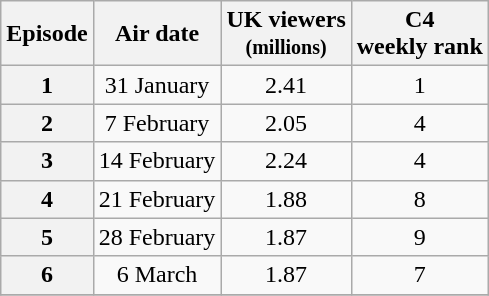<table class="wikitable plainrowheaders" style="text-align:center;">
<tr>
<th>Episode</th>
<th>Air date</th>
<th>UK viewers<br><small>(millions)</small></th>
<th>C4<br>weekly rank</th>
</tr>
<tr>
<th>1</th>
<td>31 January</td>
<td>2.41</td>
<td>1</td>
</tr>
<tr>
<th>2</th>
<td>7 February</td>
<td>2.05</td>
<td>4</td>
</tr>
<tr>
<th>3</th>
<td>14 February</td>
<td>2.24</td>
<td>4</td>
</tr>
<tr>
<th>4</th>
<td>21 February</td>
<td>1.88</td>
<td>8</td>
</tr>
<tr>
<th>5</th>
<td>28 February</td>
<td>1.87</td>
<td>9</td>
</tr>
<tr>
<th>6</th>
<td>6 March</td>
<td>1.87</td>
<td>7</td>
</tr>
<tr>
</tr>
</table>
